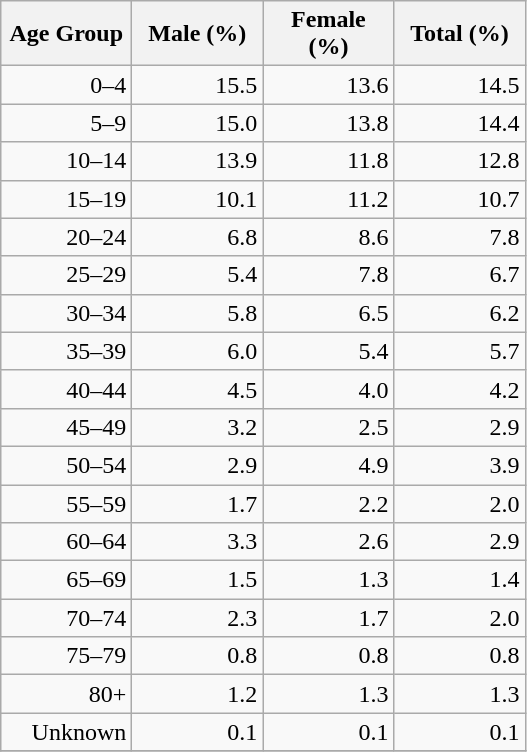<table class="wikitable">
<tr>
<th width="80pt">Age Group</th>
<th width="80pt">Male (%)</th>
<th width="80pt">Female (%)</th>
<th width="80pt">Total (%)</th>
</tr>
<tr>
<td align="right">0–4</td>
<td align="right">15.5</td>
<td align="right">13.6</td>
<td align="right">14.5</td>
</tr>
<tr>
<td align="right">5–9</td>
<td align="right">15.0</td>
<td align="right">13.8</td>
<td align="right">14.4</td>
</tr>
<tr>
<td align="right">10–14</td>
<td align="right">13.9</td>
<td align="right">11.8</td>
<td align="right">12.8</td>
</tr>
<tr>
<td align="right">15–19</td>
<td align="right">10.1</td>
<td align="right">11.2</td>
<td align="right">10.7</td>
</tr>
<tr>
<td align="right">20–24</td>
<td align="right">6.8</td>
<td align="right">8.6</td>
<td align="right">7.8</td>
</tr>
<tr>
<td align="right">25–29</td>
<td align="right">5.4</td>
<td align="right">7.8</td>
<td align="right">6.7</td>
</tr>
<tr>
<td align="right">30–34</td>
<td align="right">5.8</td>
<td align="right">6.5</td>
<td align="right">6.2</td>
</tr>
<tr>
<td align="right">35–39</td>
<td align="right">6.0</td>
<td align="right">5.4</td>
<td align="right">5.7</td>
</tr>
<tr>
<td align="right">40–44</td>
<td align="right">4.5</td>
<td align="right">4.0</td>
<td align="right">4.2</td>
</tr>
<tr>
<td align="right">45–49</td>
<td align="right">3.2</td>
<td align="right">2.5</td>
<td align="right">2.9</td>
</tr>
<tr>
<td align="right">50–54</td>
<td align="right">2.9</td>
<td align="right">4.9</td>
<td align="right">3.9</td>
</tr>
<tr>
<td align="right">55–59</td>
<td align="right">1.7</td>
<td align="right">2.2</td>
<td align="right">2.0</td>
</tr>
<tr>
<td align="right">60–64</td>
<td align="right">3.3</td>
<td align="right">2.6</td>
<td align="right">2.9</td>
</tr>
<tr>
<td align="right">65–69</td>
<td align="right">1.5</td>
<td align="right">1.3</td>
<td align="right">1.4</td>
</tr>
<tr>
<td align="right">70–74</td>
<td align="right">2.3</td>
<td align="right">1.7</td>
<td align="right">2.0</td>
</tr>
<tr>
<td align="right">75–79</td>
<td align="right">0.8</td>
<td align="right">0.8</td>
<td align="right">0.8</td>
</tr>
<tr>
<td align="right">80+</td>
<td align="right">1.2</td>
<td align="right">1.3</td>
<td align="right">1.3</td>
</tr>
<tr>
<td align="right">Unknown</td>
<td align="right">0.1</td>
<td align="right">0.1</td>
<td align="right">0.1</td>
</tr>
<tr>
</tr>
</table>
